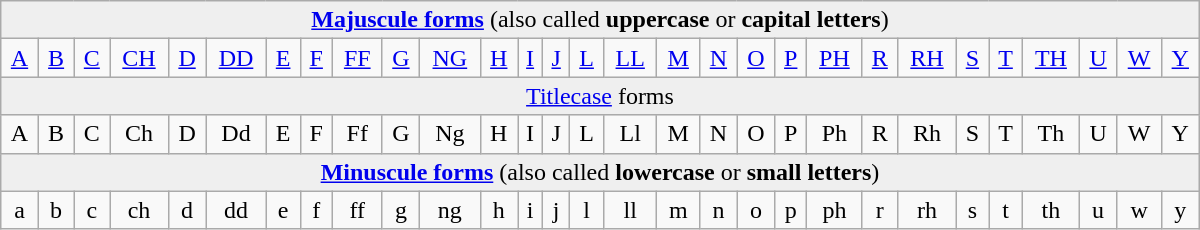<table class="wikitable" style="margin:1em auto; width: 50em; text-align: center; border-collapse:collapse;">
<tr>
<th style="background: #efefef; font-weight: normal;" colspan="29"><strong><a href='#'>Majuscule forms</a></strong> (also called <strong>uppercase</strong> or <strong>capital letters</strong>)</th>
</tr>
<tr>
<td><a href='#'>A</a></td>
<td><a href='#'>B</a></td>
<td><a href='#'>C</a></td>
<td><a href='#'>CH</a></td>
<td><a href='#'>D</a></td>
<td><a href='#'>DD</a></td>
<td><a href='#'>E</a></td>
<td><a href='#'>F</a></td>
<td><a href='#'>FF</a></td>
<td><a href='#'>G</a></td>
<td><a href='#'>NG</a></td>
<td><a href='#'>H</a></td>
<td><a href='#'>I</a></td>
<td><a href='#'>J</a></td>
<td><a href='#'>L</a></td>
<td><a href='#'>LL</a></td>
<td><a href='#'>M</a></td>
<td><a href='#'>N</a></td>
<td><a href='#'>O</a></td>
<td><a href='#'>P</a></td>
<td><a href='#'>PH</a></td>
<td><a href='#'>R</a></td>
<td><a href='#'>RH</a></td>
<td><a href='#'>S</a></td>
<td><a href='#'>T</a></td>
<td><a href='#'>TH</a></td>
<td><a href='#'>U</a></td>
<td><a href='#'>W</a></td>
<td><a href='#'>Y</a></td>
</tr>
<tr>
<th style="background: #efefef; font-weight: normal;" colspan="29"><a href='#'>Titlecase</a> forms</th>
</tr>
<tr>
<td>A</td>
<td>B</td>
<td>C</td>
<td>Ch</td>
<td>D</td>
<td>Dd</td>
<td>E</td>
<td>F</td>
<td>Ff</td>
<td>G</td>
<td>Ng</td>
<td>H</td>
<td>I</td>
<td>J</td>
<td>L</td>
<td>Ll</td>
<td>M</td>
<td>N</td>
<td>O</td>
<td>P</td>
<td>Ph</td>
<td>R</td>
<td>Rh</td>
<td>S</td>
<td>T</td>
<td>Th</td>
<td>U</td>
<td>W</td>
<td>Y</td>
</tr>
<tr>
<th style="background: #efefef; font-weight: normal;" colspan="29"><strong><a href='#'>Minuscule forms</a></strong> (also called <strong>lowercase</strong> or <strong>small letters</strong>)</th>
</tr>
<tr>
<td>a</td>
<td>b</td>
<td>c</td>
<td>ch</td>
<td>d</td>
<td>dd</td>
<td>e</td>
<td>f</td>
<td>ff</td>
<td>g</td>
<td>ng</td>
<td>h</td>
<td>i</td>
<td>j</td>
<td>l</td>
<td>ll</td>
<td>m</td>
<td>n</td>
<td>o</td>
<td>p</td>
<td>ph</td>
<td>r</td>
<td>rh</td>
<td>s</td>
<td>t</td>
<td>th</td>
<td>u</td>
<td>w</td>
<td>y</td>
</tr>
</table>
